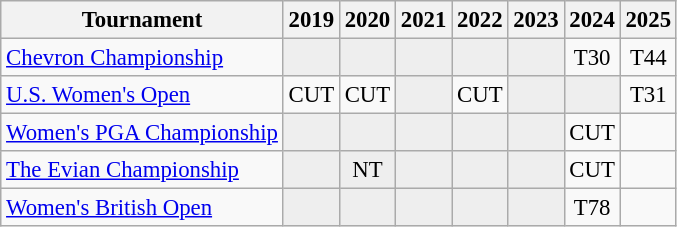<table class="wikitable" style="font-size:95%;text-align:center;">
<tr>
<th>Tournament</th>
<th>2019</th>
<th>2020</th>
<th>2021</th>
<th>2022</th>
<th>2023</th>
<th>2024</th>
<th>2025</th>
</tr>
<tr>
<td align=left><a href='#'>Chevron Championship</a></td>
<td style="background:#eeeeee;"></td>
<td style="background:#eeeeee;"></td>
<td style="background:#eeeeee;"></td>
<td style="background:#eeeeee;"></td>
<td style="background:#eeeeee;"></td>
<td>T30</td>
<td>T44</td>
</tr>
<tr>
<td align=left><a href='#'>U.S. Women's Open</a></td>
<td>CUT</td>
<td>CUT</td>
<td style="background:#eeeeee;"></td>
<td>CUT</td>
<td style="background:#eeeeee;"></td>
<td style="background:#eeeeee;"></td>
<td>T31</td>
</tr>
<tr>
<td align=left><a href='#'>Women's PGA Championship</a></td>
<td style="background:#eeeeee;"></td>
<td style="background:#eeeeee;"></td>
<td style="background:#eeeeee;"></td>
<td style="background:#eeeeee;"></td>
<td style="background:#eeeeee;"></td>
<td>CUT</td>
<td></td>
</tr>
<tr>
<td align=left><a href='#'>The Evian Championship</a></td>
<td style="background:#eeeeee;"></td>
<td style="background:#eeeeee;">NT</td>
<td style="background:#eeeeee;"></td>
<td style="background:#eeeeee;"></td>
<td style="background:#eeeeee;"></td>
<td>CUT</td>
<td></td>
</tr>
<tr>
<td align=left><a href='#'>Women's British Open</a></td>
<td style="background:#eeeeee;"></td>
<td style="background:#eeeeee;"></td>
<td style="background:#eeeeee;"></td>
<td style="background:#eeeeee;"></td>
<td style="background:#eeeeee;"></td>
<td>T78</td>
<td></td>
</tr>
</table>
